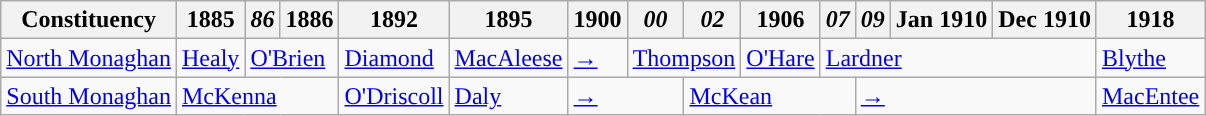<table class="wikitable">
<tr>
<th>Constituency</th>
<th>1885</th>
<th><em>86</em></th>
<th>1886</th>
<th>1892</th>
<th>1895</th>
<th>1900</th>
<th><em>00</em></th>
<th><em>02</em></th>
<th>1906</th>
<th><em>07</em></th>
<th><em>09</em></th>
<th>Jan 1910</th>
<th>Dec 1910</th>
<th>1918</th>
</tr>
<tr>
<td><a href='#'>North Monaghan</a></td>
<td><a href='#'>Healy</a></td>
<td colspan="2"><a href='#'>O'Brien</a></td>
<td><a href='#'>Diamond</a></td>
<td><a href='#'>MacAleese</a></td>
<td><a href='#'>→</a></td>
<td colspan="2"><a href='#'>Thompson</a></td>
<td><a href='#'>O'Hare</a></td>
<td colspan="4"><a href='#'>Lardner</a></td>
<td><a href='#'>Blythe</a></td>
</tr>
<tr>
<td><a href='#'>South Monaghan</a></td>
<td colspan="3"><a href='#'>McKenna</a></td>
<td><a href='#'>O'Driscoll</a></td>
<td><a href='#'>Daly</a></td>
<td colspan="2"><a href='#'>→</a></td>
<td colspan="3"><a href='#'>McKean</a></td>
<td colspan="3"><a href='#'>→</a></td>
<td><a href='#'>MacEntee</a></td>
</tr>
</table>
